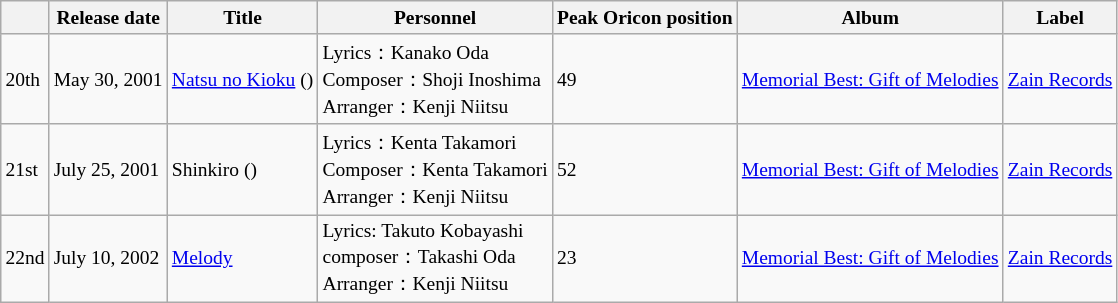<table class=wikitable style="font-size:small">
<tr>
<th></th>
<th>Release date</th>
<th>Title</th>
<th>Personnel</th>
<th>Peak Oricon position</th>
<th>Album</th>
<th>Label</th>
</tr>
<tr>
<td>20th</td>
<td>May 30, 2001</td>
<td><a href='#'>Natsu no Kioku</a>  (<small></small>)</td>
<td>Lyrics：Kanako Oda <br>Composer：Shoji Inoshima <br>Arranger：Kenji Niitsu</td>
<td>49</td>
<td><a href='#'>Memorial Best: Gift of Melodies</a></td>
<td><a href='#'>Zain Records</a></td>
</tr>
<tr>
<td>21st</td>
<td>July 25, 2001</td>
<td>Shinkiro (<small></small>)</td>
<td>Lyrics：Kenta Takamori<br>Composer：Kenta Takamori <br>Arranger：Kenji Niitsu</td>
<td>52</td>
<td><a href='#'>Memorial Best: Gift of Melodies</a></td>
<td><a href='#'>Zain Records</a></td>
</tr>
<tr>
<td>22nd</td>
<td>July 10, 2002</td>
<td><a href='#'>Melody</a></td>
<td>Lyrics: Takuto Kobayashi<br>composer：Takashi Oda <br>Arranger：Kenji Niitsu</td>
<td>23</td>
<td><a href='#'>Memorial Best: Gift of Melodies</a></td>
<td><a href='#'>Zain Records</a></td>
</tr>
</table>
